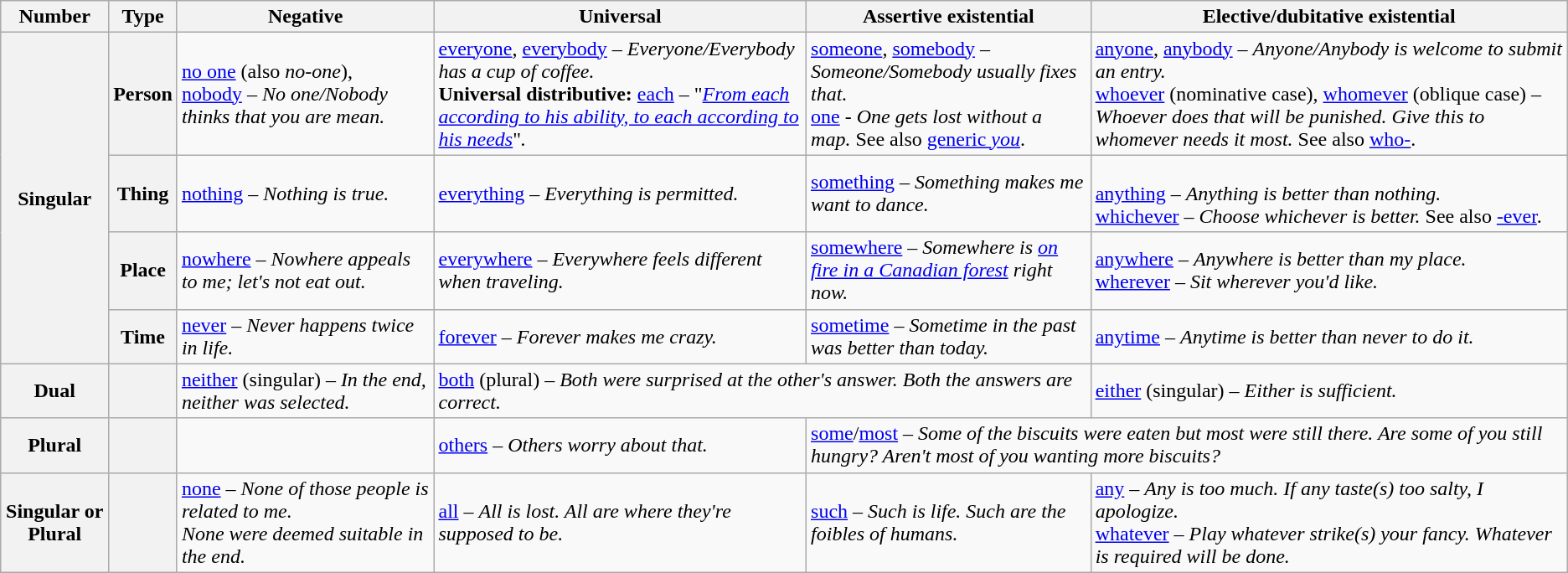<table border="1" class="wikitable">
<tr>
<th>Number</th>
<th>Type</th>
<th>Negative</th>
<th>Universal</th>
<th>Assertive existential</th>
<th>Elective/dubitative existential</th>
</tr>
<tr>
<th rowspan="4">Singular</th>
<th>Person</th>
<td><a href='#'>no one</a> (also <em>no-one</em>), <a href='#'>nobody</a> – <em>No one/Nobody thinks that you are mean.</em></td>
<td><a href='#'>everyone</a>, <a href='#'>everybody</a> – <em>Everyone/Everybody has a cup of coffee.</em><br><strong>Universal distributive:</strong> <a href='#'>each</a> – "<em><a href='#'>From each according to his ability, to each according to his needs</a></em>"<em>.</em></td>
<td><a href='#'>someone</a>, <a href='#'>somebody</a> – <em>Someone/Somebody usually fixes that.</em><br><a href='#'>one</a> - <em>One gets lost without a map.</em> See also <a href='#'>generic <em>you</em></a>.</td>
<td><a href='#'>anyone</a>, <a href='#'>anybody</a> – <em>Anyone/Anybody is welcome to submit an entry.</em><br><a href='#'>whoever</a> (nominative case), <a href='#'>whomever</a> (oblique case) – <em>Whoever does that will be punished. Give this to whomever needs it most.</em> See also <a href='#'>who-</a>.</td>
</tr>
<tr>
<th>Thing</th>
<td><a href='#'>nothing</a> – <em>Nothing is true.</em></td>
<td><a href='#'>everything</a> – <em>Everything is permitted.</em></td>
<td><a href='#'>something</a> – <em>Something makes me want to dance.</em></td>
<td><br><a href='#'>anything</a> – <em>Anything is better than nothing.</em><br><a href='#'>whichever</a> – <em>Choose whichever is better.</em> See also <a href='#'>-ever</a>.</td>
</tr>
<tr>
<th>Place</th>
<td><a href='#'>nowhere</a> – <em>Nowhere appeals to me; let's not eat out.</em></td>
<td><a href='#'>everywhere</a> – <em>Everywhere feels different when traveling.</em></td>
<td><a href='#'>somewhere</a> – <em>Somewhere is <a href='#'>on fire in a Canadian forest</a> right now.</em></td>
<td><a href='#'>anywhere</a> – <em>Anywhere is better than my place.</em><br><a href='#'>wherever</a> – <em>Sit wherever you'd like.</em></td>
</tr>
<tr>
<th>Time</th>
<td><a href='#'>never</a> – <em>Never happens twice in life.</em></td>
<td><a href='#'>forever</a> – <em>Forever makes me crazy.</em></td>
<td><a href='#'>sometime</a> – <em>Sometime in the past was better than today.</em></td>
<td><a href='#'>anytime</a> – <em>Anytime is better than never to do it.</em></td>
</tr>
<tr>
<th>Dual</th>
<th></th>
<td><a href='#'>neither</a> (singular) – <em>In the end, neither was selected.</em></td>
<td colspan="2"><a href='#'>both</a> (plural) – <em>Both were surprised at the other's answer. Both the answers are correct.</em></td>
<td><a href='#'>either</a> (singular) – <em>Either is sufficient.</em></td>
</tr>
<tr>
<th>Plural</th>
<th></th>
<td></td>
<td><a href='#'>others</a> – <em>Others worry about that.</em></td>
<td colspan="2"><a href='#'>some</a>/<a href='#'>most</a> – <em>Some of the biscuits were eaten but most were still there. Are some of you still hungry? Aren't most of you wanting more biscuits?</em></td>
</tr>
<tr>
<th>Singular or Plural</th>
<th></th>
<td><a href='#'>none</a> – <em>None of those people is related to me.</em><br><em>None were deemed suitable in the end.</em></td>
<td><a href='#'>all</a> – <em>All is lost. All are where they're supposed to be.</em></td>
<td><a href='#'>such</a> – <em>Such is life. Such are the foibles of humans.</em></td>
<td><a href='#'>any</a> – <em>Any is too much. If any taste(s) too salty, I apologize.</em><br><a href='#'>whatever</a> – <em>Play whatever strike(s) your fancy. Whatever is required will be done.</em></td>
</tr>
</table>
